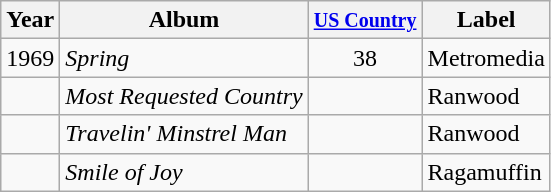<table class="wikitable">
<tr>
<th>Year</th>
<th>Album</th>
<th><small><a href='#'>US Country</a></small></th>
<th>Label</th>
</tr>
<tr>
<td>1969</td>
<td><em>Spring</em></td>
<td align="center">38</td>
<td>Metromedia</td>
</tr>
<tr>
<td></td>
<td><em>Most Requested Country</em></td>
<td align="center"></td>
<td>Ranwood</td>
</tr>
<tr>
<td></td>
<td><em>Travelin' Minstrel Man</em></td>
<td align="center"></td>
<td>Ranwood</td>
</tr>
<tr>
<td></td>
<td><em>Smile of Joy</em></td>
<td align="center"></td>
<td>Ragamuffin</td>
</tr>
</table>
